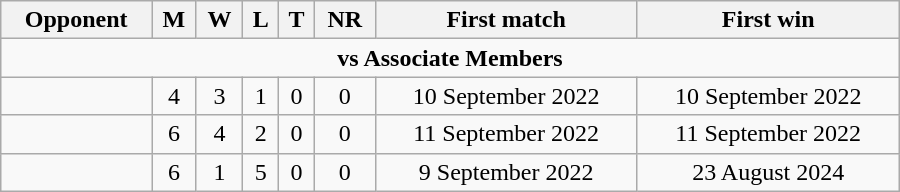<table class="wikitable" style="text-align: center; width: 600px;">
<tr>
<th>Opponent</th>
<th>M</th>
<th>W</th>
<th>L</th>
<th>T</th>
<th>NR</th>
<th>First match</th>
<th>First win</th>
</tr>
<tr>
<td colspan="8" style="text-align:center;"><strong>vs Associate Members</strong></td>
</tr>
<tr>
<td align=left></td>
<td>4</td>
<td>3</td>
<td>1</td>
<td>0</td>
<td>0</td>
<td>10 September 2022</td>
<td>10 September 2022</td>
</tr>
<tr>
<td align=left></td>
<td>6</td>
<td>4</td>
<td>2</td>
<td>0</td>
<td>0</td>
<td>11 September 2022</td>
<td>11 September 2022</td>
</tr>
<tr>
<td align=left></td>
<td>6</td>
<td>1</td>
<td>5</td>
<td>0</td>
<td>0</td>
<td>9 September 2022</td>
<td>23 August 2024</td>
</tr>
</table>
